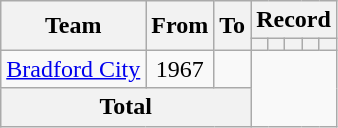<table class="wikitable" style="text-align:center">
<tr>
<th rowspan="2">Team</th>
<th rowspan="2">From</th>
<th rowspan="2">To</th>
<th colspan="5">Record</th>
</tr>
<tr>
<th></th>
<th></th>
<th></th>
<th></th>
<th></th>
</tr>
<tr>
<td><a href='#'>Bradford City</a></td>
<td>1967</td>
<td 7 March 1968></td>
</tr>
<tr>
<th colspan=3>Total<br></th>
</tr>
</table>
